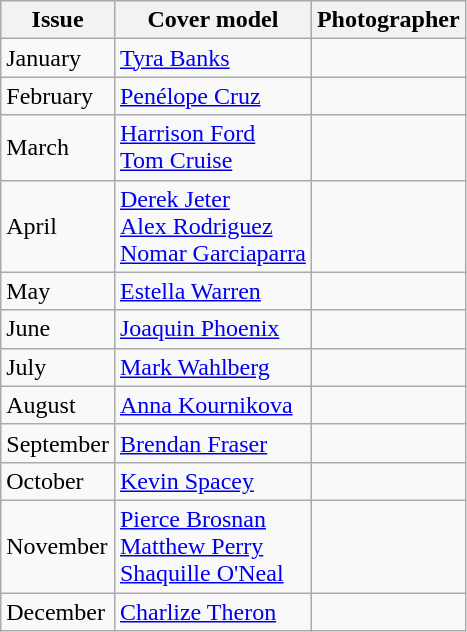<table class="sortable wikitable">
<tr>
<th>Issue</th>
<th>Cover model</th>
<th>Photographer</th>
</tr>
<tr>
<td>January</td>
<td><a href='#'>Tyra Banks</a></td>
<td></td>
</tr>
<tr>
<td>February</td>
<td><a href='#'>Penélope Cruz</a></td>
<td></td>
</tr>
<tr>
<td>March</td>
<td><a href='#'>Harrison Ford</a><br> <a href='#'>Tom Cruise</a></td>
<td></td>
</tr>
<tr>
<td>April</td>
<td><a href='#'>Derek Jeter</a> <br> <a href='#'>Alex Rodriguez</a><br> <a href='#'>Nomar Garciaparra</a></td>
<td></td>
</tr>
<tr>
<td>May</td>
<td><a href='#'>Estella Warren</a></td>
<td></td>
</tr>
<tr>
<td>June</td>
<td><a href='#'>Joaquin Phoenix</a></td>
<td></td>
</tr>
<tr>
<td>July</td>
<td><a href='#'>Mark Wahlberg</a></td>
<td></td>
</tr>
<tr>
<td>August</td>
<td><a href='#'>Anna Kournikova</a></td>
<td></td>
</tr>
<tr>
<td>September</td>
<td><a href='#'>Brendan Fraser</a></td>
<td></td>
</tr>
<tr>
<td>October</td>
<td><a href='#'>Kevin Spacey</a></td>
<td></td>
</tr>
<tr>
<td>November</td>
<td><a href='#'>Pierce Brosnan</a> <br> <a href='#'>Matthew Perry</a> <br> <a href='#'>Shaquille O'Neal</a></td>
<td></td>
</tr>
<tr>
<td>December</td>
<td><a href='#'>Charlize Theron</a></td>
<td></td>
</tr>
</table>
